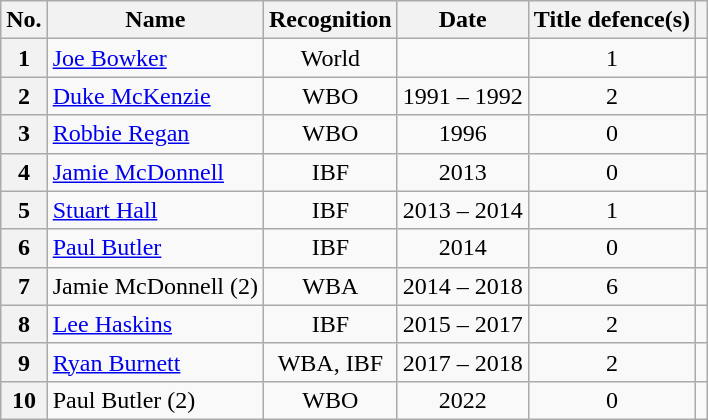<table class="wikitable sortable">
<tr>
<th>No.</th>
<th>Name</th>
<th>Recognition</th>
<th>Date</th>
<th>Title defence(s)</th>
<th></th>
</tr>
<tr align=center>
<th>1</th>
<td align=left><a href='#'>Joe Bowker</a></td>
<td>World</td>
<td></td>
<td>1</td>
<td></td>
</tr>
<tr align=center>
<th>2</th>
<td align=left><a href='#'>Duke McKenzie</a></td>
<td>WBO</td>
<td>1991 – 1992</td>
<td>2</td>
<td></td>
</tr>
<tr align=center>
<th>3</th>
<td align=left><a href='#'>Robbie Regan</a></td>
<td>WBO</td>
<td>1996</td>
<td>0</td>
<td></td>
</tr>
<tr align=center>
<th>4</th>
<td align=left><a href='#'>Jamie McDonnell</a></td>
<td>IBF</td>
<td>2013</td>
<td>0</td>
<td></td>
</tr>
<tr align=center>
<th>5</th>
<td align=left><a href='#'>Stuart Hall</a></td>
<td>IBF</td>
<td>2013 – 2014</td>
<td>1</td>
<td></td>
</tr>
<tr align=center>
<th>6</th>
<td align=left><a href='#'>Paul Butler</a></td>
<td>IBF</td>
<td>2014</td>
<td>0</td>
<td></td>
</tr>
<tr align=center>
<th>7</th>
<td align=left>Jamie McDonnell (2)</td>
<td>WBA</td>
<td>2014 – 2018</td>
<td>6</td>
<td></td>
</tr>
<tr align=center>
<th>8</th>
<td align=left><a href='#'>Lee Haskins</a></td>
<td>IBF</td>
<td>2015 – 2017</td>
<td>2</td>
<td></td>
</tr>
<tr align=center>
<th>9</th>
<td align=left><a href='#'>Ryan Burnett</a></td>
<td>WBA, IBF</td>
<td>2017 – 2018</td>
<td>2</td>
<td></td>
</tr>
<tr align="center">
<th>10</th>
<td align="left">Paul Butler (2)</td>
<td>WBO</td>
<td>2022</td>
<td>0</td>
<td></td>
</tr>
</table>
